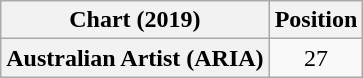<table class="wikitable plainrowheaders" style="text-align:center">
<tr>
<th scope="col">Chart (2019)</th>
<th scope="col">Position</th>
</tr>
<tr>
<th scope="row">Australian Artist (ARIA)</th>
<td>27</td>
</tr>
</table>
